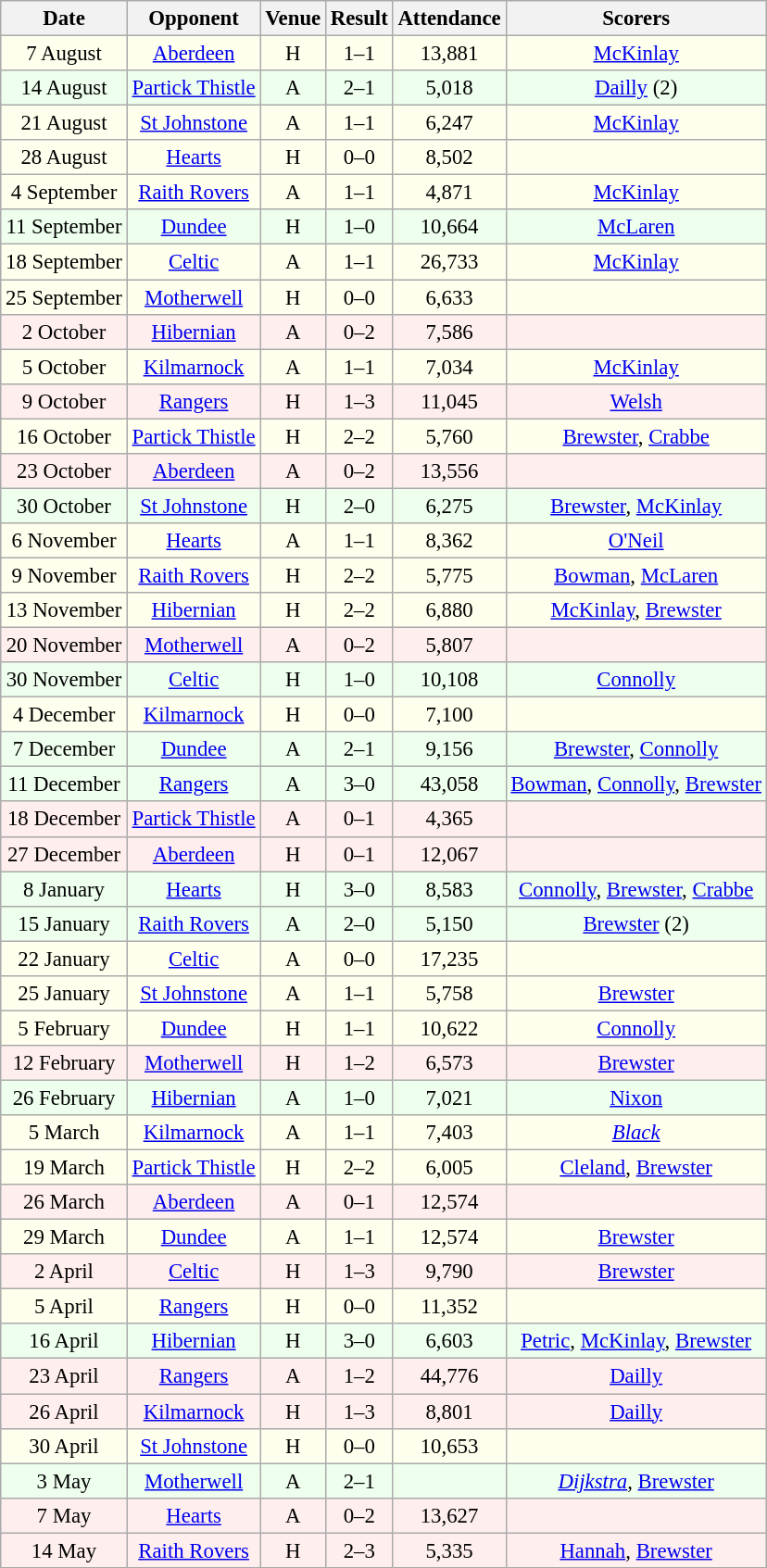<table class="wikitable sortable" style="font-size:95%; text-align:center">
<tr>
<th>Date</th>
<th>Opponent</th>
<th>Venue</th>
<th>Result</th>
<th>Attendance</th>
<th>Scorers</th>
</tr>
<tr style="background:#ffe;">
<td>7 August</td>
<td><a href='#'>Aberdeen</a></td>
<td>H</td>
<td>1–1</td>
<td>13,881</td>
<td><a href='#'>McKinlay</a></td>
</tr>
<tr style="background:#efe;">
<td>14 August</td>
<td><a href='#'>Partick Thistle</a></td>
<td>A</td>
<td>2–1</td>
<td>5,018</td>
<td><a href='#'>Dailly</a> (2)</td>
</tr>
<tr style="background:#ffe;">
<td>21 August</td>
<td><a href='#'>St Johnstone</a></td>
<td>A</td>
<td>1–1</td>
<td>6,247</td>
<td><a href='#'>McKinlay</a></td>
</tr>
<tr style="background:#ffe;">
<td>28 August</td>
<td><a href='#'>Hearts</a></td>
<td>H</td>
<td>0–0</td>
<td>8,502</td>
<td></td>
</tr>
<tr style="background:#ffe;">
<td>4 September</td>
<td><a href='#'>Raith Rovers</a></td>
<td>A</td>
<td>1–1</td>
<td>4,871</td>
<td><a href='#'>McKinlay</a></td>
</tr>
<tr style="background:#efe;">
<td>11 September</td>
<td><a href='#'>Dundee</a></td>
<td>H</td>
<td>1–0</td>
<td>10,664</td>
<td><a href='#'>McLaren</a></td>
</tr>
<tr style="background:#ffe;">
<td>18 September</td>
<td><a href='#'>Celtic</a></td>
<td>A</td>
<td>1–1</td>
<td>26,733</td>
<td><a href='#'>McKinlay</a></td>
</tr>
<tr style="background:#ffe;">
<td>25 September</td>
<td><a href='#'>Motherwell</a></td>
<td>H</td>
<td>0–0</td>
<td>6,633</td>
<td></td>
</tr>
<tr style="background:#fee;">
<td>2 October</td>
<td><a href='#'>Hibernian</a></td>
<td>A</td>
<td>0–2</td>
<td>7,586</td>
<td></td>
</tr>
<tr style="background:#ffe;">
<td>5 October</td>
<td><a href='#'>Kilmarnock</a></td>
<td>A</td>
<td>1–1</td>
<td>7,034</td>
<td><a href='#'>McKinlay</a></td>
</tr>
<tr style="background:#fee;">
<td>9 October</td>
<td><a href='#'>Rangers</a></td>
<td>H</td>
<td>1–3</td>
<td>11,045</td>
<td><a href='#'>Welsh</a></td>
</tr>
<tr style="background:#ffe;">
<td>16 October</td>
<td><a href='#'>Partick Thistle</a></td>
<td>H</td>
<td>2–2</td>
<td>5,760</td>
<td><a href='#'>Brewster</a>, <a href='#'>Crabbe</a></td>
</tr>
<tr style="background:#fee;">
<td>23 October</td>
<td><a href='#'>Aberdeen</a></td>
<td>A</td>
<td>0–2</td>
<td>13,556</td>
<td></td>
</tr>
<tr style="background:#efe;">
<td>30 October</td>
<td><a href='#'>St Johnstone</a></td>
<td>H</td>
<td>2–0</td>
<td>6,275</td>
<td><a href='#'>Brewster</a>, <a href='#'>McKinlay</a></td>
</tr>
<tr style="background:#ffe;">
<td>6 November</td>
<td><a href='#'>Hearts</a></td>
<td>A</td>
<td>1–1</td>
<td>8,362</td>
<td><a href='#'>O'Neil</a></td>
</tr>
<tr style="background:#ffe;">
<td>9 November</td>
<td><a href='#'>Raith Rovers</a></td>
<td>H</td>
<td>2–2</td>
<td>5,775</td>
<td><a href='#'>Bowman</a>, <a href='#'>McLaren</a></td>
</tr>
<tr style="background:#ffe;">
<td>13 November</td>
<td><a href='#'>Hibernian</a></td>
<td>H</td>
<td>2–2</td>
<td>6,880</td>
<td><a href='#'>McKinlay</a>, <a href='#'>Brewster</a></td>
</tr>
<tr style="background:#fee;">
<td>20 November</td>
<td><a href='#'>Motherwell</a></td>
<td>A</td>
<td>0–2</td>
<td>5,807</td>
<td></td>
</tr>
<tr style="background:#efe;">
<td>30 November</td>
<td><a href='#'>Celtic</a></td>
<td>H</td>
<td>1–0</td>
<td>10,108</td>
<td><a href='#'>Connolly</a></td>
</tr>
<tr style="background:#ffe;">
<td>4 December</td>
<td><a href='#'>Kilmarnock</a></td>
<td>H</td>
<td>0–0</td>
<td>7,100</td>
<td></td>
</tr>
<tr style="background:#efe;">
<td>7 December</td>
<td><a href='#'>Dundee</a></td>
<td>A</td>
<td>2–1</td>
<td>9,156</td>
<td><a href='#'>Brewster</a>, <a href='#'>Connolly</a></td>
</tr>
<tr style="background:#efe;">
<td>11 December</td>
<td><a href='#'>Rangers</a></td>
<td>A</td>
<td>3–0</td>
<td>43,058</td>
<td><a href='#'>Bowman</a>, <a href='#'>Connolly</a>, <a href='#'>Brewster</a></td>
</tr>
<tr style="background:#fee;">
<td>18 December</td>
<td><a href='#'>Partick Thistle</a></td>
<td>A</td>
<td>0–1</td>
<td>4,365</td>
<td></td>
</tr>
<tr style="background:#fee;">
<td>27 December</td>
<td><a href='#'>Aberdeen</a></td>
<td>H</td>
<td>0–1</td>
<td>12,067</td>
<td></td>
</tr>
<tr style="background:#efe;">
<td>8 January</td>
<td><a href='#'>Hearts</a></td>
<td>H</td>
<td>3–0</td>
<td>8,583</td>
<td><a href='#'>Connolly</a>, <a href='#'>Brewster</a>, <a href='#'>Crabbe</a></td>
</tr>
<tr style="background:#efe;">
<td>15 January</td>
<td><a href='#'>Raith Rovers</a></td>
<td>A</td>
<td>2–0</td>
<td>5,150</td>
<td><a href='#'>Brewster</a> (2)</td>
</tr>
<tr style="background:#ffe;">
<td>22 January</td>
<td><a href='#'>Celtic</a></td>
<td>A</td>
<td>0–0</td>
<td>17,235</td>
<td></td>
</tr>
<tr style="background:#ffe;">
<td>25 January</td>
<td><a href='#'>St Johnstone</a></td>
<td>A</td>
<td>1–1</td>
<td>5,758</td>
<td><a href='#'>Brewster</a></td>
</tr>
<tr style="background:#ffe;">
<td>5 February</td>
<td><a href='#'>Dundee</a></td>
<td>H</td>
<td>1–1</td>
<td>10,622</td>
<td><a href='#'>Connolly</a></td>
</tr>
<tr style="background:#fee;">
<td>12 February</td>
<td><a href='#'>Motherwell</a></td>
<td>H</td>
<td>1–2</td>
<td>6,573</td>
<td><a href='#'>Brewster</a></td>
</tr>
<tr style="background:#efe;">
<td>26 February</td>
<td><a href='#'>Hibernian</a></td>
<td>A</td>
<td>1–0</td>
<td>7,021</td>
<td><a href='#'>Nixon</a></td>
</tr>
<tr style="background:#ffe;">
<td>5 March</td>
<td><a href='#'>Kilmarnock</a></td>
<td>A</td>
<td>1–1</td>
<td>7,403</td>
<td><em><a href='#'>Black</a></em></td>
</tr>
<tr style="background:#ffe;">
<td>19 March</td>
<td><a href='#'>Partick Thistle</a></td>
<td>H</td>
<td>2–2</td>
<td>6,005</td>
<td><a href='#'>Cleland</a>, <a href='#'>Brewster</a></td>
</tr>
<tr style="background:#fee;">
<td>26 March</td>
<td><a href='#'>Aberdeen</a></td>
<td>A</td>
<td>0–1</td>
<td>12,574</td>
<td></td>
</tr>
<tr style="background:#ffe;">
<td>29 March</td>
<td><a href='#'>Dundee</a></td>
<td>A</td>
<td>1–1</td>
<td>12,574</td>
<td><a href='#'>Brewster</a></td>
</tr>
<tr style="background:#fee;">
<td>2 April</td>
<td><a href='#'>Celtic</a></td>
<td>H</td>
<td>1–3</td>
<td>9,790</td>
<td><a href='#'>Brewster</a></td>
</tr>
<tr style="background:#ffe;">
<td>5 April</td>
<td><a href='#'>Rangers</a></td>
<td>H</td>
<td>0–0</td>
<td>11,352</td>
<td></td>
</tr>
<tr style="background:#efe;">
<td>16 April</td>
<td><a href='#'>Hibernian</a></td>
<td>H</td>
<td>3–0</td>
<td>6,603</td>
<td><a href='#'>Petric</a>, <a href='#'>McKinlay</a>, <a href='#'>Brewster</a></td>
</tr>
<tr style="background:#fee;">
<td>23 April</td>
<td><a href='#'>Rangers</a></td>
<td>A</td>
<td>1–2</td>
<td>44,776</td>
<td><a href='#'>Dailly</a></td>
</tr>
<tr style="background:#fee;">
<td>26 April</td>
<td><a href='#'>Kilmarnock</a></td>
<td>H</td>
<td>1–3</td>
<td>8,801</td>
<td><a href='#'>Dailly</a></td>
</tr>
<tr style="background:#ffe;">
<td>30 April</td>
<td><a href='#'>St Johnstone</a></td>
<td>H</td>
<td>0–0</td>
<td>10,653</td>
<td></td>
</tr>
<tr style="background:#efe;">
<td>3 May</td>
<td><a href='#'>Motherwell</a></td>
<td>A</td>
<td>2–1</td>
<td></td>
<td><em><a href='#'>Dijkstra</a></em>, <a href='#'>Brewster</a></td>
</tr>
<tr style="background:#fee;">
<td>7 May</td>
<td><a href='#'>Hearts</a></td>
<td>A</td>
<td>0–2</td>
<td>13,627</td>
<td></td>
</tr>
<tr style="background:#fee;">
<td>14 May</td>
<td><a href='#'>Raith Rovers</a></td>
<td>H</td>
<td>2–3</td>
<td>5,335</td>
<td><a href='#'>Hannah</a>, <a href='#'>Brewster</a></td>
</tr>
</table>
